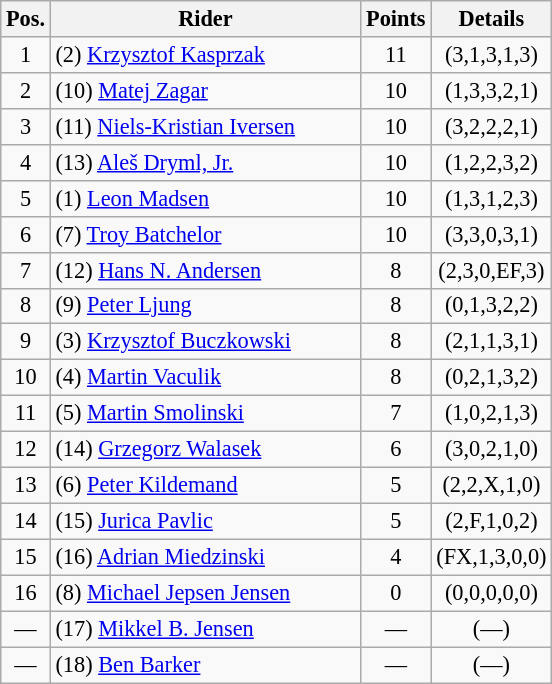<table class=wikitable style="font-size:93%;">
<tr>
<th width=25px>Pos.</th>
<th width=200px>Rider</th>
<th width=40px>Points</th>
<th width=70px>Details</th>
</tr>
<tr align=center >
<td>1</td>
<td align=left> (2) <a href='#'>Krzysztof Kasprzak</a></td>
<td>11</td>
<td>(3,1,3,1,3)</td>
</tr>
<tr align=center >
<td>2</td>
<td align=left> (10) <a href='#'>Matej Zagar</a></td>
<td>10</td>
<td>(1,3,3,2,1)</td>
</tr>
<tr align=center >
<td>3</td>
<td align=left> (11) <a href='#'>Niels-Kristian Iversen</a></td>
<td>10</td>
<td>(3,2,2,2,1)</td>
</tr>
<tr align=center>
<td>4</td>
<td align=left> (13) <a href='#'>Aleš Dryml, Jr.</a></td>
<td>10</td>
<td>(1,2,2,3,2)</td>
</tr>
<tr align=center>
<td>5</td>
<td align=left> (1) <a href='#'>Leon Madsen</a></td>
<td>10</td>
<td>(1,3,1,2,3)</td>
</tr>
<tr align=center>
<td>6</td>
<td align=left> (7) <a href='#'>Troy Batchelor</a></td>
<td>10</td>
<td>(3,3,0,3,1)</td>
</tr>
<tr align=center>
<td>7</td>
<td align=left> (12) <a href='#'>Hans N. Andersen</a></td>
<td>8</td>
<td>(2,3,0,EF,3)</td>
</tr>
<tr align=center>
<td>8</td>
<td align=left> (9) <a href='#'>Peter Ljung</a></td>
<td>8</td>
<td>(0,1,3,2,2)</td>
</tr>
<tr align=center>
<td>9</td>
<td align=left> (3) <a href='#'>Krzysztof Buczkowski</a></td>
<td>8</td>
<td>(2,1,1,3,1)</td>
</tr>
<tr align=center>
<td>10</td>
<td align=left> (4) <a href='#'>Martin Vaculik</a></td>
<td>8</td>
<td>(0,2,1,3,2)</td>
</tr>
<tr align=center>
<td>11</td>
<td align=left> (5) <a href='#'>Martin Smolinski</a></td>
<td>7</td>
<td>(1,0,2,1,3)</td>
</tr>
<tr align=center>
<td>12</td>
<td align=left> (14) <a href='#'>Grzegorz Walasek</a></td>
<td>6</td>
<td>(3,0,2,1,0)</td>
</tr>
<tr align=center>
<td>13</td>
<td align=left> (6) <a href='#'>Peter Kildemand</a></td>
<td>5</td>
<td>(2,2,X,1,0)</td>
</tr>
<tr align=center>
<td>14</td>
<td align=left> (15) <a href='#'>Jurica Pavlic</a></td>
<td>5</td>
<td>(2,F,1,0,2)</td>
</tr>
<tr align=center>
<td>15</td>
<td align=left> (16) <a href='#'>Adrian Miedzinski</a></td>
<td>4</td>
<td>(FX,1,3,0,0)</td>
</tr>
<tr align=center>
<td>16</td>
<td align=left> (8) <a href='#'>Michael Jepsen Jensen</a></td>
<td>0</td>
<td>(0,0,0,0,0)</td>
</tr>
<tr align=center>
<td>—</td>
<td align=left> (17) <a href='#'>Mikkel B. Jensen</a></td>
<td>—</td>
<td>(—)</td>
</tr>
<tr align=center>
<td>—</td>
<td align=left> (18) <a href='#'>Ben Barker</a></td>
<td>—</td>
<td>(—)</td>
</tr>
</table>
